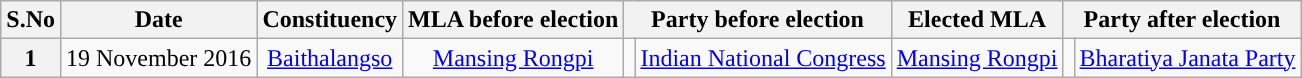<table class="wikitable sortable" style="text-align:center;">
<tr>
<th>S.No</th>
<th>Date</th>
<th>Constituency</th>
<th>MLA before election</th>
<th colspan="2">Party before election</th>
<th>Elected MLA</th>
<th colspan="2">Party after election</th>
</tr>
<tr>
<th>1</th>
<td>19 November 2016</td>
<td><a href='#'>Baithalangso</a></td>
<td><a href='#'>Mansing Rongpi</a></td>
<td></td>
<td><a href='#'>Indian National Congress</a></td>
<td><a href='#'>Mansing Rongpi</a></td>
<td></td>
<td><a href='#'>Bharatiya Janata Party</a></td>
</tr>
</table>
